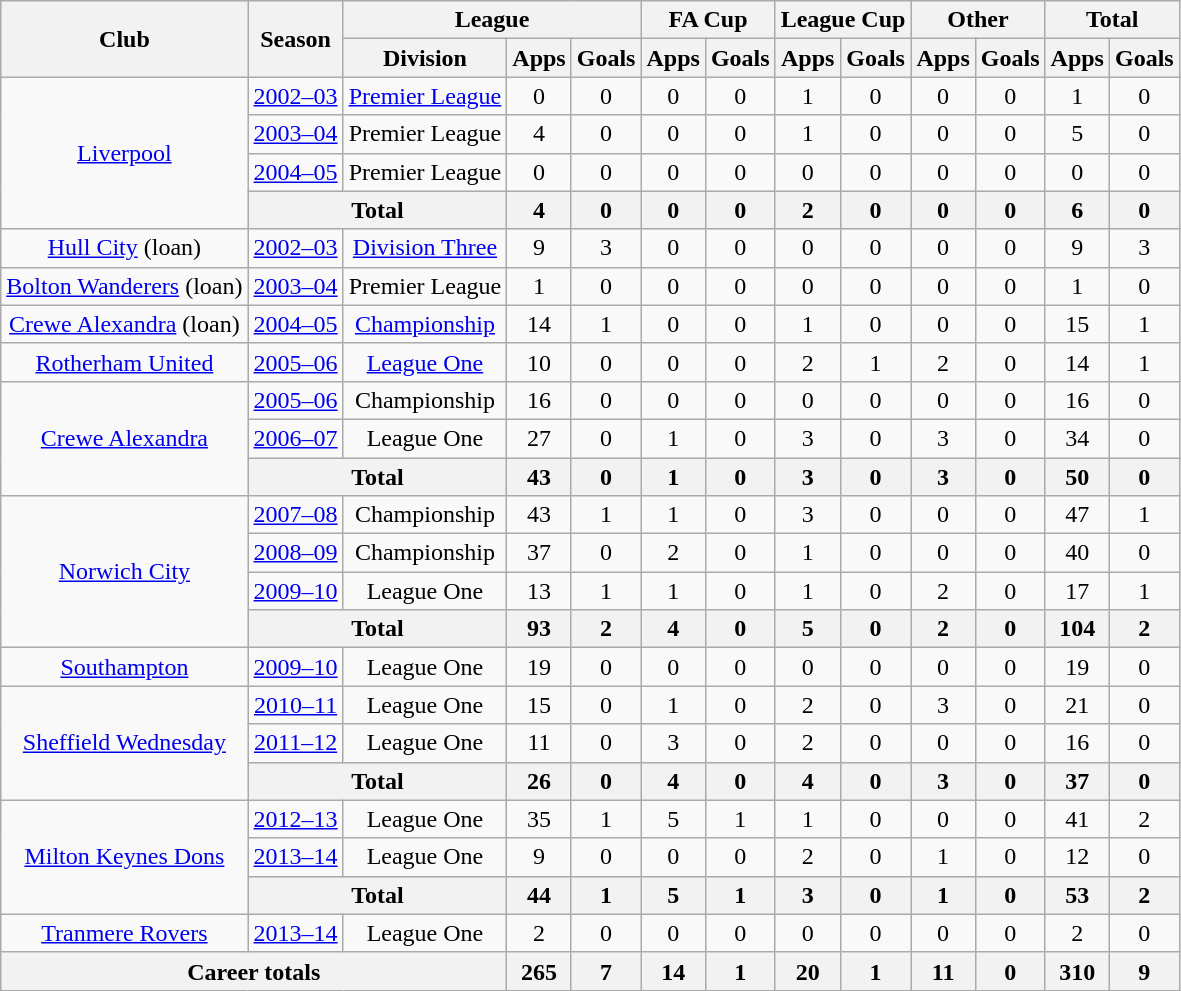<table class="wikitable" style="text-align:center">
<tr>
<th rowspan="2">Club</th>
<th rowspan="2">Season</th>
<th colspan="3">League</th>
<th colspan="2">FA Cup</th>
<th colspan="2">League Cup</th>
<th colspan="2">Other</th>
<th colspan="2">Total</th>
</tr>
<tr>
<th>Division</th>
<th>Apps</th>
<th>Goals</th>
<th>Apps</th>
<th>Goals</th>
<th>Apps</th>
<th>Goals</th>
<th>Apps</th>
<th>Goals</th>
<th>Apps</th>
<th>Goals</th>
</tr>
<tr>
<td rowspan="4"><a href='#'>Liverpool</a></td>
<td><a href='#'>2002–03</a></td>
<td><a href='#'>Premier League</a></td>
<td>0</td>
<td>0</td>
<td>0</td>
<td>0</td>
<td>1</td>
<td>0</td>
<td>0</td>
<td>0</td>
<td>1</td>
<td>0</td>
</tr>
<tr>
<td><a href='#'>2003–04</a></td>
<td>Premier League</td>
<td>4</td>
<td>0</td>
<td>0</td>
<td>0</td>
<td>1</td>
<td>0</td>
<td>0</td>
<td>0</td>
<td>5</td>
<td>0</td>
</tr>
<tr>
<td><a href='#'>2004–05</a></td>
<td>Premier League</td>
<td>0</td>
<td>0</td>
<td>0</td>
<td>0</td>
<td>0</td>
<td>0</td>
<td>0</td>
<td>0</td>
<td>0</td>
<td>0</td>
</tr>
<tr>
<th colspan="2">Total</th>
<th>4</th>
<th>0</th>
<th>0</th>
<th>0</th>
<th>2</th>
<th>0</th>
<th>0</th>
<th>0</th>
<th>6</th>
<th>0</th>
</tr>
<tr>
<td><a href='#'>Hull City</a> (loan)</td>
<td><a href='#'>2002–03</a></td>
<td><a href='#'>Division Three</a></td>
<td>9</td>
<td>3</td>
<td>0</td>
<td>0</td>
<td>0</td>
<td>0</td>
<td>0</td>
<td>0</td>
<td>9</td>
<td>3</td>
</tr>
<tr>
<td><a href='#'>Bolton Wanderers</a> (loan)</td>
<td><a href='#'>2003–04</a></td>
<td>Premier League</td>
<td>1</td>
<td>0</td>
<td>0</td>
<td>0</td>
<td>0</td>
<td>0</td>
<td>0</td>
<td>0</td>
<td>1</td>
<td>0</td>
</tr>
<tr>
<td><a href='#'>Crewe Alexandra</a> (loan)</td>
<td><a href='#'>2004–05</a></td>
<td><a href='#'>Championship</a></td>
<td>14</td>
<td>1</td>
<td>0</td>
<td>0</td>
<td>1</td>
<td>0</td>
<td>0</td>
<td>0</td>
<td>15</td>
<td>1</td>
</tr>
<tr>
<td><a href='#'>Rotherham United</a></td>
<td><a href='#'>2005–06</a></td>
<td><a href='#'>League One</a></td>
<td>10</td>
<td>0</td>
<td>0</td>
<td>0</td>
<td>2</td>
<td>1</td>
<td>2</td>
<td>0</td>
<td>14</td>
<td>1</td>
</tr>
<tr>
<td rowspan="3"><a href='#'>Crewe Alexandra</a></td>
<td><a href='#'>2005–06</a></td>
<td>Championship</td>
<td>16</td>
<td>0</td>
<td>0</td>
<td>0</td>
<td>0</td>
<td>0</td>
<td>0</td>
<td>0</td>
<td>16</td>
<td>0</td>
</tr>
<tr>
<td><a href='#'>2006–07</a></td>
<td>League One</td>
<td>27</td>
<td>0</td>
<td>1</td>
<td>0</td>
<td>3</td>
<td>0</td>
<td>3</td>
<td>0</td>
<td>34</td>
<td>0</td>
</tr>
<tr>
<th colspan="2">Total</th>
<th>43</th>
<th>0</th>
<th>1</th>
<th>0</th>
<th>3</th>
<th>0</th>
<th>3</th>
<th>0</th>
<th>50</th>
<th>0</th>
</tr>
<tr>
<td rowspan="4"><a href='#'>Norwich City</a></td>
<td><a href='#'>2007–08</a></td>
<td>Championship</td>
<td>43</td>
<td>1</td>
<td>1</td>
<td>0</td>
<td>3</td>
<td>0</td>
<td>0</td>
<td>0</td>
<td>47</td>
<td>1</td>
</tr>
<tr>
<td><a href='#'>2008–09</a></td>
<td>Championship</td>
<td>37</td>
<td>0</td>
<td>2</td>
<td>0</td>
<td>1</td>
<td>0</td>
<td>0</td>
<td>0</td>
<td>40</td>
<td>0</td>
</tr>
<tr>
<td><a href='#'>2009–10</a></td>
<td>League One</td>
<td>13</td>
<td>1</td>
<td>1</td>
<td>0</td>
<td>1</td>
<td>0</td>
<td>2</td>
<td>0</td>
<td>17</td>
<td>1</td>
</tr>
<tr>
<th colspan="2">Total</th>
<th>93</th>
<th>2</th>
<th>4</th>
<th>0</th>
<th>5</th>
<th>0</th>
<th>2</th>
<th>0</th>
<th>104</th>
<th>2</th>
</tr>
<tr>
<td><a href='#'>Southampton</a></td>
<td><a href='#'>2009–10</a></td>
<td>League One</td>
<td>19</td>
<td>0</td>
<td>0</td>
<td>0</td>
<td>0</td>
<td>0</td>
<td>0</td>
<td>0</td>
<td>19</td>
<td>0</td>
</tr>
<tr>
<td rowspan="3"><a href='#'>Sheffield Wednesday</a></td>
<td><a href='#'>2010–11</a></td>
<td>League One</td>
<td>15</td>
<td>0</td>
<td>1</td>
<td>0</td>
<td>2</td>
<td>0</td>
<td>3</td>
<td>0</td>
<td>21</td>
<td>0</td>
</tr>
<tr>
<td><a href='#'>2011–12</a></td>
<td>League One</td>
<td>11</td>
<td>0</td>
<td>3</td>
<td>0</td>
<td>2</td>
<td>0</td>
<td>0</td>
<td>0</td>
<td>16</td>
<td>0</td>
</tr>
<tr>
<th colspan="2">Total</th>
<th>26</th>
<th>0</th>
<th>4</th>
<th>0</th>
<th>4</th>
<th>0</th>
<th>3</th>
<th>0</th>
<th>37</th>
<th>0</th>
</tr>
<tr>
<td rowspan="3"><a href='#'>Milton Keynes Dons</a></td>
<td><a href='#'>2012–13</a></td>
<td>League One</td>
<td>35</td>
<td>1</td>
<td>5</td>
<td>1</td>
<td>1</td>
<td>0</td>
<td>0</td>
<td>0</td>
<td>41</td>
<td>2</td>
</tr>
<tr>
<td><a href='#'>2013–14</a></td>
<td>League One</td>
<td>9</td>
<td>0</td>
<td>0</td>
<td>0</td>
<td>2</td>
<td>0</td>
<td>1</td>
<td>0</td>
<td>12</td>
<td>0</td>
</tr>
<tr>
<th colspan="2">Total</th>
<th>44</th>
<th>1</th>
<th>5</th>
<th>1</th>
<th>3</th>
<th>0</th>
<th>1</th>
<th>0</th>
<th>53</th>
<th>2</th>
</tr>
<tr>
<td><a href='#'>Tranmere Rovers</a></td>
<td><a href='#'>2013–14</a></td>
<td>League One</td>
<td>2</td>
<td>0</td>
<td>0</td>
<td>0</td>
<td>0</td>
<td>0</td>
<td>0</td>
<td>0</td>
<td>2</td>
<td>0</td>
</tr>
<tr>
<th colspan="3">Career totals</th>
<th>265</th>
<th>7</th>
<th>14</th>
<th>1</th>
<th>20</th>
<th>1</th>
<th>11</th>
<th>0</th>
<th>310</th>
<th>9</th>
</tr>
</table>
